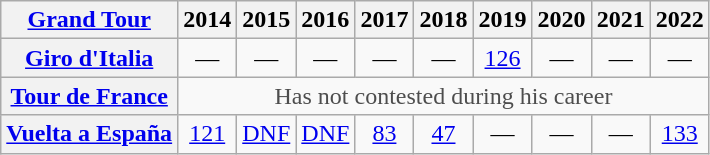<table class="wikitable plainrowheaders">
<tr>
<th scope="col"><a href='#'>Grand Tour</a></th>
<th scope="col">2014</th>
<th scope="col">2015</th>
<th scope="col">2016</th>
<th scope="col">2017</th>
<th scope="col">2018</th>
<th scope="col">2019</th>
<th scope="col">2020</th>
<th scope="col">2021</th>
<th scope="col">2022</th>
</tr>
<tr style="text-align:center;">
<th scope="row"> <a href='#'>Giro d'Italia</a></th>
<td>—</td>
<td>—</td>
<td>—</td>
<td>—</td>
<td>—</td>
<td><a href='#'>126</a></td>
<td>—</td>
<td>—</td>
<td>—</td>
</tr>
<tr style="text-align:center;">
<th scope="row"> <a href='#'>Tour de France</a></th>
<td style="color:#4d4d4d;" colspan="9">Has not contested during his career</td>
</tr>
<tr style="text-align:center;">
<th scope="row"> <a href='#'>Vuelta a España</a></th>
<td><a href='#'>121</a></td>
<td><a href='#'>DNF</a></td>
<td><a href='#'>DNF</a></td>
<td><a href='#'>83</a></td>
<td><a href='#'>47</a></td>
<td>—</td>
<td>—</td>
<td>—</td>
<td><a href='#'>133</a></td>
</tr>
</table>
